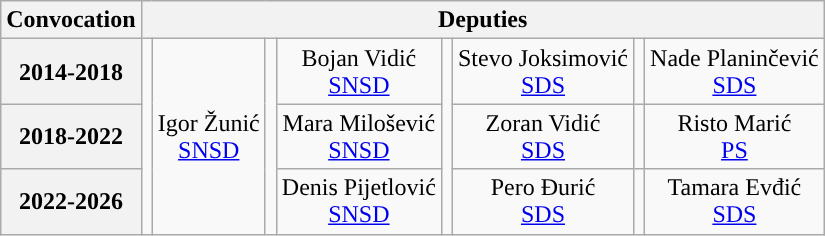<table class="wikitable" style="text-align:center">
<tr>
<th>Convocation</th>
<th colspan=8>Deputies</th>
</tr>
<tr>
<th>2014-2018</th>
<td rowspan=3; style="background-color: "></td>
<td rowspan=3>Igor Žunić<br><a href='#'>SNSD</a></td>
<td rowspan=3; style="background-color: "></td>
<td>Bojan Vidić<br><a href='#'>SNSD</a></td>
<td rowspan=3; style="background-color: "></td>
<td>Stevo Joksimović<br><a href='#'>SDS</a></td>
<td rowspan=1; style="background-color: "></td>
<td>Nade Planinčević<br><a href='#'>SDS</a></td>
</tr>
<tr>
<th>2018-2022</th>
<td>Mara Milošević<br><a href='#'>SNSD</a></td>
<td>Zoran Vidić<br><a href='#'>SDS</a></td>
<td rowspan=1; style="background-color: "></td>
<td>Risto Marić<br><a href='#'>PS</a></td>
</tr>
<tr>
<th>2022-2026</th>
<td>Denis Pijetlović<br><a href='#'>SNSD</a></td>
<td>Pero Đurić<br><a href='#'>SDS</a></td>
<td rowspan=1; style="background-color: "></td>
<td>Tamara Evđić<br><a href='#'>SDS</a></td>
</tr>
</table>
